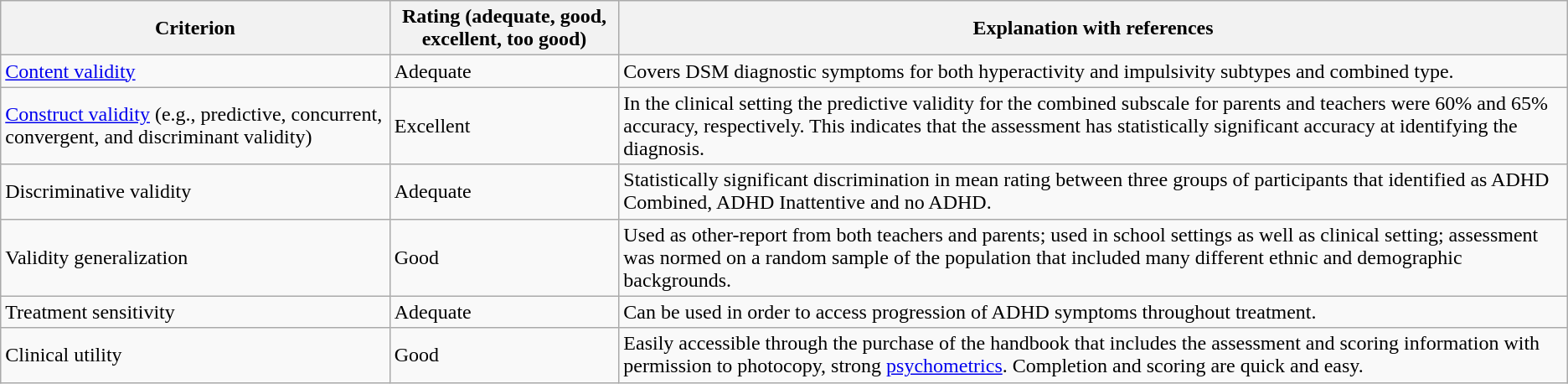<table class="wikitable">
<tr>
<th>Criterion</th>
<th>Rating (adequate, good, excellent, too good)</th>
<th>Explanation with references</th>
</tr>
<tr>
<td><a href='#'>Content validity</a></td>
<td>Adequate</td>
<td>Covers DSM diagnostic symptoms for both hyperactivity and impulsivity subtypes and combined type.</td>
</tr>
<tr>
<td><a href='#'>Construct validity</a> (e.g., predictive, concurrent, convergent, and discriminant validity)</td>
<td>Excellent</td>
<td>In the clinical setting the predictive validity for the combined subscale for parents and teachers were 60% and 65% accuracy, respectively. This indicates that the assessment has statistically significant accuracy at identifying the diagnosis.</td>
</tr>
<tr>
<td>Discriminative validity</td>
<td>Adequate</td>
<td>Statistically significant discrimination in mean rating between three groups of participants that identified as ADHD Combined, ADHD Inattentive and no ADHD.</td>
</tr>
<tr>
<td>Validity generalization</td>
<td>Good</td>
<td>Used as other-report from both teachers and parents; used in school settings as well as clinical setting; assessment was normed on a random sample of the population that included many different ethnic and demographic backgrounds.</td>
</tr>
<tr>
<td>Treatment sensitivity</td>
<td>Adequate</td>
<td>Can be used in order to access progression of ADHD symptoms throughout treatment.</td>
</tr>
<tr>
<td>Clinical utility</td>
<td>Good</td>
<td>Easily accessible through the purchase of the handbook that includes the assessment and scoring information with permission to photocopy, strong <a href='#'>psychometrics</a>. Completion and scoring are quick and easy.</td>
</tr>
</table>
